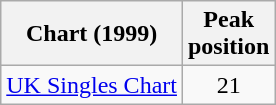<table class="wikitable">
<tr>
<th align="left">Chart (1999)</th>
<th align="left">Peak<br>position</th>
</tr>
<tr>
<td align="left"><a href='#'>UK Singles Chart</a></td>
<td style="text-align:center;">21</td>
</tr>
</table>
